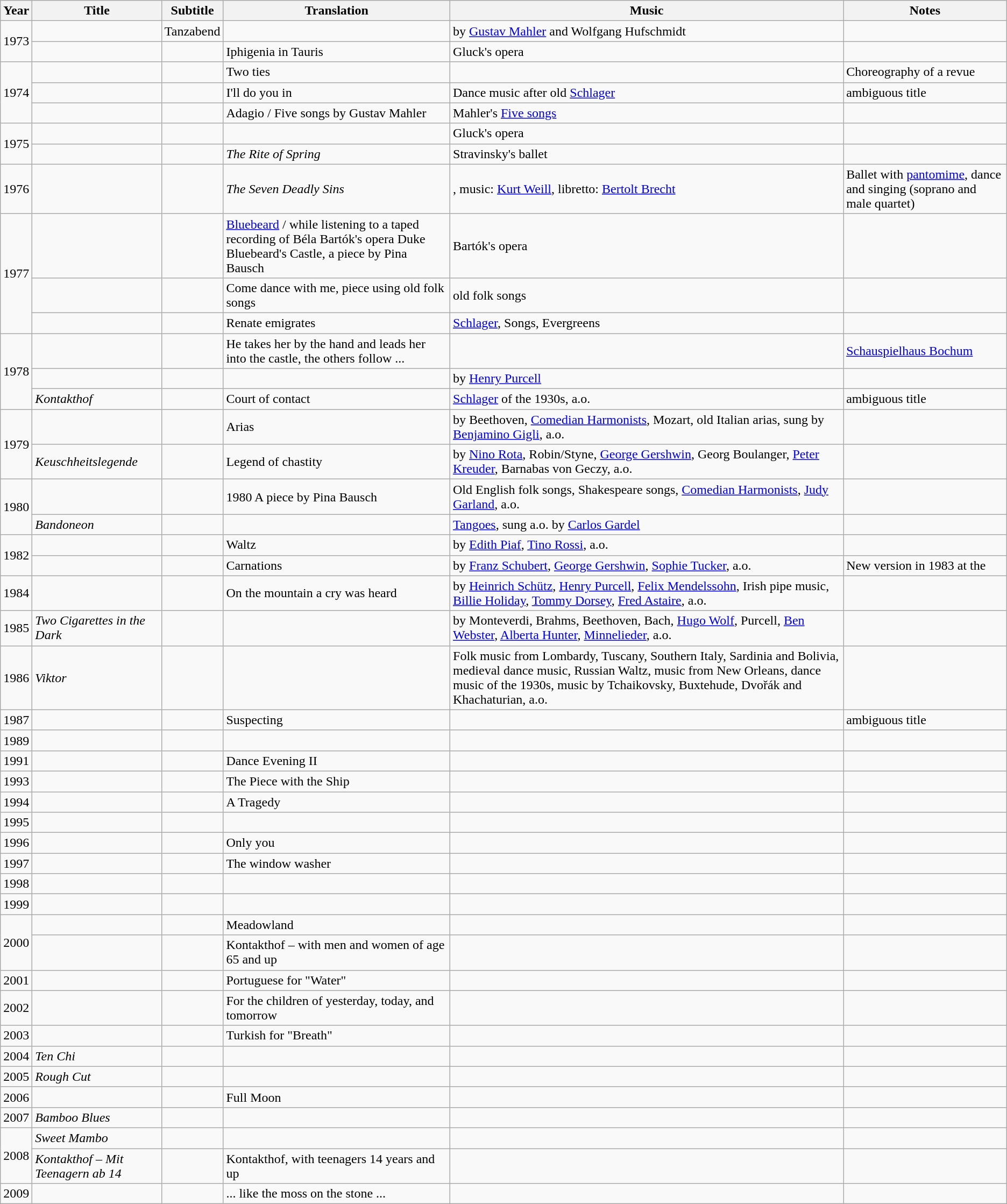<table class="wikitable sortable plainrowheaders">
<tr>
<th scope="col">Year</th>
<th scope="col">Title</th>
<th scope="col">Subtitle</th>
<th scope="col">Translation</th>
<th scope="col">Music</th>
<th scope="col">Notes</th>
</tr>
<tr>
<td rowspan="2" style="text-align: center;">1973</td>
<td></td>
<td>Tanzabend</td>
<td></td>
<td>by <a href='#'>Gustav Mahler</a> and Wolfgang Hufschmidt</td>
<td></td>
</tr>
<tr>
<td><em></em></td>
<td></td>
<td>Iphigenia in Tauris</td>
<td>Gluck's opera <em></em></td>
<td></td>
</tr>
<tr>
<td rowspan="3" style="text-align: center;">1974</td>
<td></td>
<td></td>
<td>Two ties</td>
<td></td>
<td>Choreography of a revue</td>
</tr>
<tr>
<td></td>
<td></td>
<td>I'll do you in</td>
<td>Dance music after old <a href='#'>Schlager</a></td>
<td>ambiguous title</td>
</tr>
<tr>
<td></td>
<td></td>
<td>Adagio / Five songs by Gustav Mahler</td>
<td>Mahler's <a href='#'>Five songs</a></td>
<td></td>
</tr>
<tr>
<td rowspan="2" style="text-align: center;">1975</td>
<td><em></em></td>
<td></td>
<td></td>
<td>Gluck's opera <em></em></td>
<td></td>
</tr>
<tr>
<td></td>
<td></td>
<td><em>The Rite of Spring</em></td>
<td>Stravinsky's ballet </td>
<td></td>
</tr>
<tr>
<td style="text-align: center;">1976</td>
<td></td>
<td></td>
<td><em>The Seven Deadly Sins</em></td>
<td><em></em>, music: <a href='#'>Kurt Weill</a>, libretto: <a href='#'>Bertolt Brecht</a></td>
<td>Ballet with <a href='#'>pantomime</a>, dance and singing (soprano and male quartet)</td>
</tr>
<tr>
<td rowspan="3" style="text-align: center;">1977</td>
<td></td>
<td></td>
<td><a href='#'>Bluebeard</a> / while listening to a taped recording of Béla Bartók's opera Duke Bluebeard's Castle, a piece by Pina Bausch</td>
<td>Bartók's opera <em></em></td>
<td></td>
</tr>
<tr>
<td></td>
<td></td>
<td>Come dance with me, piece using old folk songs</td>
<td>old folk songs</td>
<td></td>
</tr>
<tr>
<td></td>
<td></td>
<td>Renate emigrates</td>
<td><a href='#'>Schlager</a>, Songs, Evergreens</td>
<td></td>
</tr>
<tr>
<td rowspan="3" style="text-align: center;">1978</td>
<td></td>
<td></td>
<td>He takes her by the hand and leads her into the castle, the others follow ...</td>
<td></td>
<td><a href='#'>Schauspielhaus Bochum</a></td>
</tr>
<tr>
<td></td>
<td></td>
<td></td>
<td>by <a href='#'>Henry Purcell</a></td>
<td></td>
</tr>
<tr>
<td><em>Kontakthof</em></td>
<td></td>
<td>Court of contact</td>
<td><a href='#'>Schlager</a> of the 1930s, a.o.</td>
<td>ambiguous title</td>
</tr>
<tr>
<td rowspan="2" style="text-align: center;">1979</td>
<td></td>
<td></td>
<td>Arias</td>
<td>by Beethoven, <a href='#'>Comedian Harmonists</a>, Mozart, old Italian arias, sung by <a href='#'>Benjamino Gigli</a>, a.o.</td>
<td></td>
</tr>
<tr>
<td><em>Keuschheitslegende</em></td>
<td></td>
<td>Legend of chastity</td>
<td>by <a href='#'>Nino Rota</a>, Robin/Styne, <a href='#'>George Gershwin</a>, Georg Boulanger, <a href='#'>Peter Kreuder</a>, Barnabas von Geczy, a.o.</td>
<td></td>
</tr>
<tr>
<td rowspan="2" style="text-align: center;">1980</td>
<td></td>
<td></td>
<td>1980 A piece by Pina Bausch</td>
<td>Old English folk songs, Shakespeare songs, <a href='#'>Comedian Harmonists</a>, <a href='#'>Judy Garland</a>, a.o.</td>
<td></td>
</tr>
<tr>
<td><em>Bandoneon</em></td>
<td></td>
<td></td>
<td><a href='#'>Tangoes</a>, sung a.o. by <a href='#'>Carlos Gardel</a></td>
<td></td>
</tr>
<tr>
<td rowspan="2" style="text-align: center;">1982</td>
<td></td>
<td></td>
<td>Waltz</td>
<td>by <a href='#'>Edith Piaf</a>, <a href='#'>Tino Rossi</a>, a.o.</td>
<td></td>
</tr>
<tr>
<td></td>
<td></td>
<td>Carnations</td>
<td>by <a href='#'>Franz Schubert</a>, <a href='#'>George Gershwin</a>, <a href='#'>Sophie Tucker</a>, a.o.</td>
<td>New version in 1983 at the </td>
</tr>
<tr>
<td style="text-align: center;">1984</td>
<td></td>
<td></td>
<td>On the mountain a cry was heard</td>
<td>by <a href='#'>Heinrich Schütz</a>, <a href='#'>Henry Purcell</a>, <a href='#'>Felix Mendelssohn</a>, Irish pipe music, <a href='#'>Billie Holiday</a>, <a href='#'>Tommy Dorsey</a>, <a href='#'>Fred Astaire</a>, a.o.</td>
<td></td>
</tr>
<tr>
<td style="text-align: center;">1985</td>
<td><em>Two Cigarettes in the Dark</em></td>
<td></td>
<td></td>
<td>by Monteverdi, Brahms, Beethoven, Bach, <a href='#'>Hugo Wolf</a>, Purcell, <a href='#'>Ben Webster</a>, <a href='#'>Alberta Hunter</a>, <a href='#'>Minnelieder</a>, a.o.</td>
<td></td>
</tr>
<tr>
<td style="text-align: center;">1986</td>
<td><em>Viktor</em></td>
<td></td>
<td></td>
<td>Folk music from Lombardy, Tuscany, Southern Italy, Sardinia and Bolivia, medieval dance music, Russian Waltz, music from New Orleans, dance music of the 1930s, music by Tchaikovsky, Buxtehude, Dvořák and Khachaturian, a.o.</td>
<td></td>
</tr>
<tr>
<td style="text-align: center;">1987</td>
<td></td>
<td></td>
<td>Suspecting</td>
<td></td>
<td>ambiguous title</td>
</tr>
<tr>
<td style="text-align: center;">1989</td>
<td></td>
<td></td>
<td></td>
<td></td>
<td></td>
</tr>
<tr>
<td style="text-align: center;">1991</td>
<td></td>
<td></td>
<td>Dance Evening II</td>
<td></td>
<td></td>
</tr>
<tr>
<td style="text-align: center;">1993</td>
<td></td>
<td></td>
<td>The Piece with the Ship</td>
<td></td>
<td></td>
</tr>
<tr>
<td style="text-align: center;">1994</td>
<td></td>
<td></td>
<td>A Tragedy</td>
<td></td>
<td></td>
</tr>
<tr>
<td style="text-align: center;">1995</td>
<td></td>
<td></td>
<td></td>
<td></td>
<td></td>
</tr>
<tr>
<td style="text-align: center;">1996</td>
<td></td>
<td></td>
<td>Only you</td>
<td></td>
<td></td>
</tr>
<tr>
<td style="text-align: center;">1997</td>
<td></td>
<td></td>
<td>The window washer</td>
<td></td>
<td></td>
</tr>
<tr>
<td style="text-align: center;">1998</td>
<td></td>
<td></td>
<td></td>
<td></td>
<td></td>
</tr>
<tr>
<td style="text-align: center;">1999</td>
<td></td>
<td></td>
<td></td>
<td></td>
<td></td>
</tr>
<tr>
<td rowspan="2" style="text-align: center;">2000</td>
<td></td>
<td></td>
<td>Meadowland</td>
<td></td>
<td></td>
</tr>
<tr>
<td></td>
<td></td>
<td>Kontakthof – with men and women of age 65 and up</td>
<td></td>
<td></td>
</tr>
<tr>
<td style="text-align: center;">2001</td>
<td></td>
<td></td>
<td>Portuguese for "Water"</td>
<td></td>
<td></td>
</tr>
<tr>
<td style="text-align: center;">2002</td>
<td></td>
<td></td>
<td>For the children of yesterday, today, and tomorrow</td>
<td></td>
<td></td>
</tr>
<tr>
<td style="text-align: center;">2003</td>
<td></td>
<td></td>
<td>Turkish for "Breath"</td>
<td></td>
<td></td>
</tr>
<tr>
<td style="text-align: center;">2004</td>
<td><em>Ten Chi</em></td>
<td></td>
<td></td>
<td></td>
<td></td>
</tr>
<tr>
<td style="text-align: center;">2005</td>
<td><em>Rough Cut</em></td>
<td></td>
<td></td>
<td></td>
<td></td>
</tr>
<tr>
<td style="text-align: center;">2006</td>
<td></td>
<td></td>
<td>Full Moon</td>
<td></td>
<td></td>
</tr>
<tr>
<td style="text-align: center;">2007</td>
<td><em>Bamboo Blues</em></td>
<td></td>
<td></td>
<td></td>
<td></td>
</tr>
<tr>
<td rowspan="2" style="text-align: center;">2008</td>
<td><em>Sweet Mambo</em></td>
<td></td>
<td></td>
<td></td>
<td></td>
</tr>
<tr>
<td><em>Kontakthof – Mit Teenagern ab 14</em></td>
<td></td>
<td>Kontakthof, with teenagers 14 years and up</td>
<td></td>
<td></td>
</tr>
<tr>
<td style="text-align: center;">2009</td>
<td></td>
<td></td>
<td>... like the moss on the stone ...</td>
<td></td>
<td></td>
</tr>
</table>
